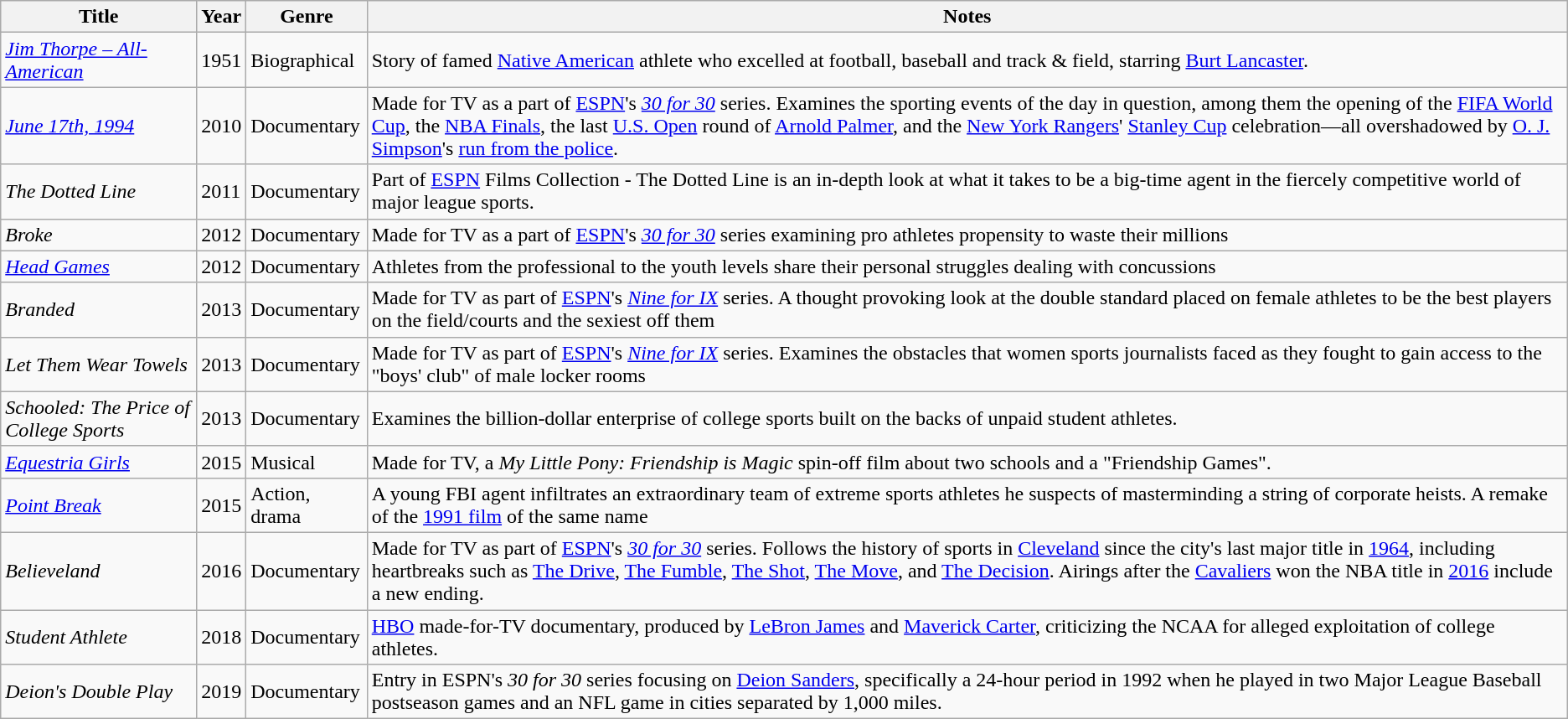<table class="wikitable sortable">
<tr>
<th>Title</th>
<th>Year</th>
<th>Genre</th>
<th>Notes</th>
</tr>
<tr>
<td><em><a href='#'>Jim Thorpe – All-American</a></em></td>
<td>1951</td>
<td>Biographical</td>
<td>Story of famed <a href='#'>Native American</a> athlete who excelled at football, baseball and track & field, starring <a href='#'>Burt Lancaster</a>.</td>
</tr>
<tr>
<td><em><a href='#'>June 17th, 1994</a></em></td>
<td>2010</td>
<td>Documentary</td>
<td>Made for TV as a part of <a href='#'>ESPN</a>'s <em><a href='#'>30 for 30</a></em> series. Examines the sporting events of the day in question, among them the opening of the <a href='#'>FIFA World Cup</a>, the <a href='#'>NBA Finals</a>, the last <a href='#'>U.S. Open</a> round of <a href='#'>Arnold Palmer</a>, and the <a href='#'>New York Rangers</a>' <a href='#'>Stanley Cup</a> celebration—all overshadowed by <a href='#'>O. J. Simpson</a>'s <a href='#'>run from the police</a>.</td>
</tr>
<tr>
<td><em>The Dotted Line</em></td>
<td>2011</td>
<td>Documentary</td>
<td>Part of <a href='#'>ESPN</a> Films Collection - The Dotted Line is an in-depth look at what it takes to be a big-time agent in the fiercely competitive world of major league sports.</td>
</tr>
<tr>
<td><em>Broke</em></td>
<td>2012</td>
<td>Documentary</td>
<td>Made for TV as a part of <a href='#'>ESPN</a>'s <em><a href='#'>30 for 30</a></em> series examining pro athletes propensity to waste their millions</td>
</tr>
<tr>
<td><em><a href='#'>Head Games</a></em></td>
<td>2012</td>
<td>Documentary</td>
<td>Athletes from the professional to the youth levels share their personal struggles dealing with concussions</td>
</tr>
<tr>
<td><em>Branded</em></td>
<td>2013</td>
<td>Documentary</td>
<td>Made for TV as part of <a href='#'>ESPN</a>'s <em><a href='#'>Nine for IX</a></em> series.  A thought provoking look at the double standard placed on female athletes to be the best players on the field/courts and the sexiest off them</td>
</tr>
<tr>
<td><em>Let Them Wear Towels</em></td>
<td>2013</td>
<td>Documentary</td>
<td>Made for TV as part of <a href='#'>ESPN</a>'s <em><a href='#'>Nine for IX</a></em> series.  Examines the obstacles that women sports journalists faced as they fought to gain access to the "boys' club" of male locker rooms</td>
</tr>
<tr>
<td><em>Schooled: The Price of College Sports</em></td>
<td>2013</td>
<td>Documentary</td>
<td>Examines the billion-dollar enterprise of college sports built on the backs of unpaid student athletes.</td>
</tr>
<tr>
<td><em><a href='#'>Equestria Girls</a></em></td>
<td>2015</td>
<td>Musical</td>
<td>Made for TV, a <em>My Little Pony: Friendship is Magic</em> spin-off film about two schools and a "Friendship Games".</td>
</tr>
<tr>
<td><em><a href='#'>Point Break</a></em></td>
<td>2015</td>
<td>Action, drama</td>
<td>A young FBI agent infiltrates an extraordinary team of extreme sports athletes he suspects of masterminding a string of corporate heists. A remake of the <a href='#'>1991 film</a> of the same name</td>
</tr>
<tr>
<td><em>Believeland</em></td>
<td>2016</td>
<td>Documentary</td>
<td>Made for TV as part of <a href='#'>ESPN</a>'s <em><a href='#'>30 for 30</a></em> series.  Follows the history of sports in <a href='#'>Cleveland</a> since the city's last major title in <a href='#'>1964</a>, including heartbreaks such as <a href='#'>The Drive</a>, <a href='#'>The Fumble</a>, <a href='#'>The Shot</a>, <a href='#'>The Move</a>, and <a href='#'>The Decision</a>. Airings after the <a href='#'>Cavaliers</a> won the NBA title in <a href='#'>2016</a> include a new ending.</td>
</tr>
<tr>
<td><em>Student Athlete</em></td>
<td>2018</td>
<td>Documentary</td>
<td><a href='#'>HBO</a> made-for-TV documentary, produced by <a href='#'>LeBron James</a> and <a href='#'>Maverick Carter</a>, criticizing the NCAA for alleged exploitation of college athletes.</td>
</tr>
<tr>
<td><em>Deion's Double Play</em></td>
<td>2019</td>
<td>Documentary</td>
<td>Entry in ESPN's <em>30 for 30</em> series focusing on <a href='#'>Deion Sanders</a>, specifically a 24-hour period in 1992 when he played in two Major League Baseball postseason games and an NFL game in cities separated by 1,000 miles.</td>
</tr>
</table>
